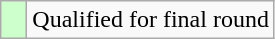<table class="wikitable">
<tr>
<td style="width:10px; background:#cfc"></td>
<td>Qualified for final round</td>
</tr>
</table>
